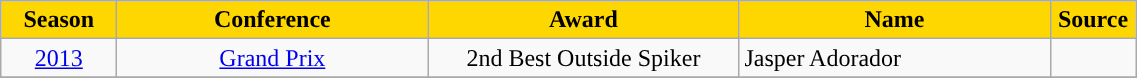<table class="wikitable" style="text-align:center;">
<tr>
<th width=70px style="background: #FFD700; color: black text-align: center"><strong>Season</strong></th>
<th width=200px style="background: #FFD700; color: black"><strong>Conference</strong></th>
<th width=200px style="background: #FFD700; color: black"><strong>Award</strong></th>
<th width=200px style="background: #FFD700; color: black"><strong>Name</strong></th>
<th width=50px style="background: #FFD700; color: black"><strong>Source</strong></th>
</tr>
<tr>
<td rowspan=1><a href='#'>2013</a></td>
<td rowspan=1><a href='#'>Grand Prix</a></td>
<td>2nd Best Outside Spiker</td>
<td style="text-align:left;"> Jasper Adorador</td>
<td></td>
</tr>
<tr>
</tr>
</table>
